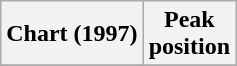<table class="wikitable sortable plainrowheaders">
<tr>
<th scope="col">Chart (1997)</th>
<th scope="col">Peak<br>position</th>
</tr>
<tr>
</tr>
</table>
